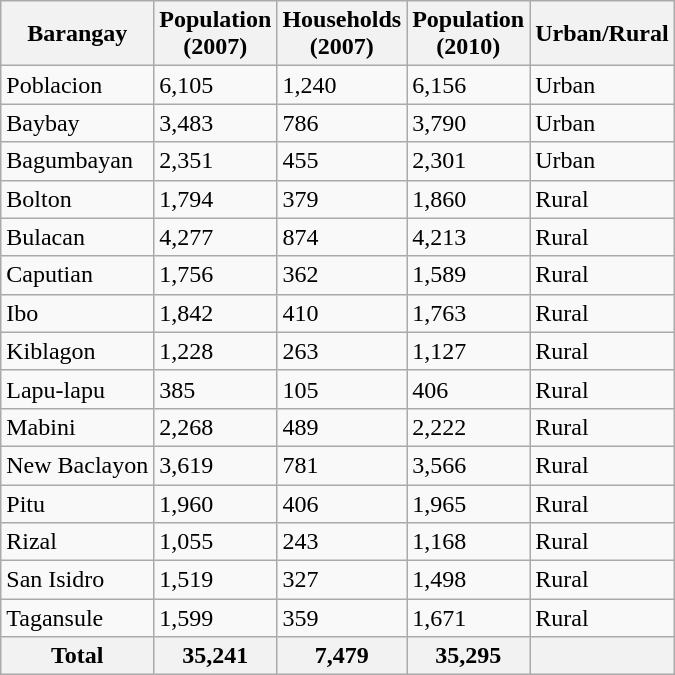<table class="wikitable sortable">
<tr>
<th>Barangay</th>
<th>Population<br>(2007)</th>
<th>Households<br>(2007)</th>
<th>Population<br>(2010)</th>
<th>Urban/Rural</th>
</tr>
<tr>
<td>Poblacion</td>
<td>6,105</td>
<td>1,240</td>
<td>6,156</td>
<td>Urban</td>
</tr>
<tr>
<td>Baybay</td>
<td>3,483</td>
<td>786</td>
<td>3,790</td>
<td>Urban</td>
</tr>
<tr>
<td>Bagumbayan</td>
<td>2,351</td>
<td>455</td>
<td>2,301</td>
<td>Urban</td>
</tr>
<tr>
<td>Bolton</td>
<td>1,794</td>
<td>379</td>
<td>1,860</td>
<td>Rural</td>
</tr>
<tr>
<td>Bulacan</td>
<td>4,277</td>
<td>874</td>
<td>4,213</td>
<td>Rural</td>
</tr>
<tr>
<td>Caputian</td>
<td>1,756</td>
<td>362</td>
<td>1,589</td>
<td>Rural</td>
</tr>
<tr>
<td>Ibo</td>
<td>1,842</td>
<td>410</td>
<td>1,763</td>
<td>Rural</td>
</tr>
<tr>
<td>Kiblagon</td>
<td>1,228</td>
<td>263</td>
<td>1,127</td>
<td>Rural</td>
</tr>
<tr>
<td>Lapu-lapu</td>
<td>385</td>
<td>105</td>
<td>406</td>
<td>Rural</td>
</tr>
<tr>
<td>Mabini</td>
<td>2,268</td>
<td>489</td>
<td>2,222</td>
<td>Rural</td>
</tr>
<tr>
<td>New Baclayon</td>
<td>3,619</td>
<td>781</td>
<td>3,566</td>
<td>Rural</td>
</tr>
<tr>
<td>Pitu</td>
<td>1,960</td>
<td>406</td>
<td>1,965</td>
<td>Rural</td>
</tr>
<tr>
<td>Rizal</td>
<td>1,055</td>
<td>243</td>
<td>1,168</td>
<td>Rural</td>
</tr>
<tr>
<td>San Isidro</td>
<td>1,519</td>
<td>327</td>
<td>1,498</td>
<td>Rural</td>
</tr>
<tr>
<td>Tagansule</td>
<td>1,599</td>
<td>359</td>
<td>1,671</td>
<td>Rural</td>
</tr>
<tr>
<th>Total</th>
<th>35,241</th>
<th>7,479</th>
<th>35,295</th>
<th></th>
</tr>
</table>
